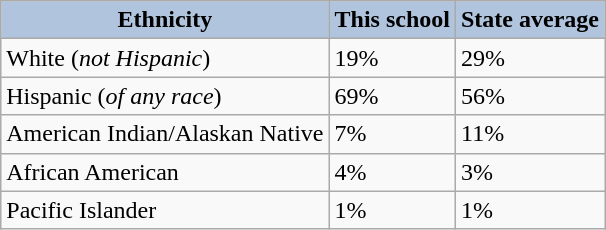<table class="wikitable"  ;>
<tr style="text-align:center;">
<th style="background:#B0C4DE;">Ethnicity</th>
<th style="background:#B0C4DE;">This school</th>
<th style="background:#B0C4DE;">State average</th>
</tr>
<tr>
<td>White (<em>not Hispanic</em>)</td>
<td>19%</td>
<td>29%</td>
</tr>
<tr>
<td>Hispanic (<em>of any race</em>)</td>
<td>69%</td>
<td>56%</td>
</tr>
<tr>
<td>American Indian/Alaskan Native</td>
<td>7%</td>
<td>11%</td>
</tr>
<tr>
<td>African American</td>
<td>4%</td>
<td>3%</td>
</tr>
<tr>
<td>Pacific Islander</td>
<td>1%</td>
<td>1%</td>
</tr>
</table>
